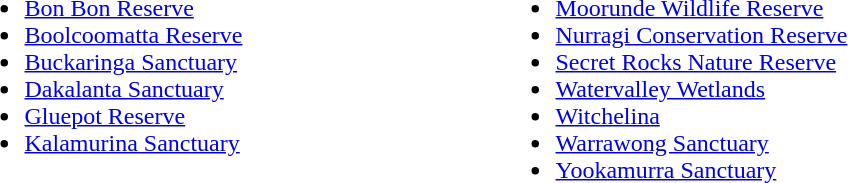<table>
<tr>
<td width=350 valign=top><br><ul><li><a href='#'>Bon Bon Reserve</a></li><li><a href='#'>Boolcoomatta Reserve</a></li><li><a href='#'>Buckaringa Sanctuary</a></li><li><a href='#'>Dakalanta Sanctuary</a></li><li><a href='#'>Gluepot Reserve</a></li><li><a href='#'>Kalamurina Sanctuary</a></li></ul></td>
<td width=350 valign=top><br><ul><li><a href='#'>Moorunde Wildlife Reserve</a></li><li><a href='#'>Nurragi Conservation Reserve</a></li><li><a href='#'>Secret Rocks Nature Reserve</a></li><li><a href='#'>Watervalley Wetlands</a></li><li><a href='#'>Witchelina</a></li><li><a href='#'>Warrawong Sanctuary</a></li><li><a href='#'>Yookamurra Sanctuary</a></li></ul></td>
</tr>
</table>
